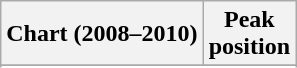<table class="wikitable sortable plainrowheaders">
<tr>
<th>Chart (2008–2010)</th>
<th>Peak<br>position</th>
</tr>
<tr>
</tr>
<tr>
</tr>
<tr>
</tr>
<tr>
</tr>
</table>
